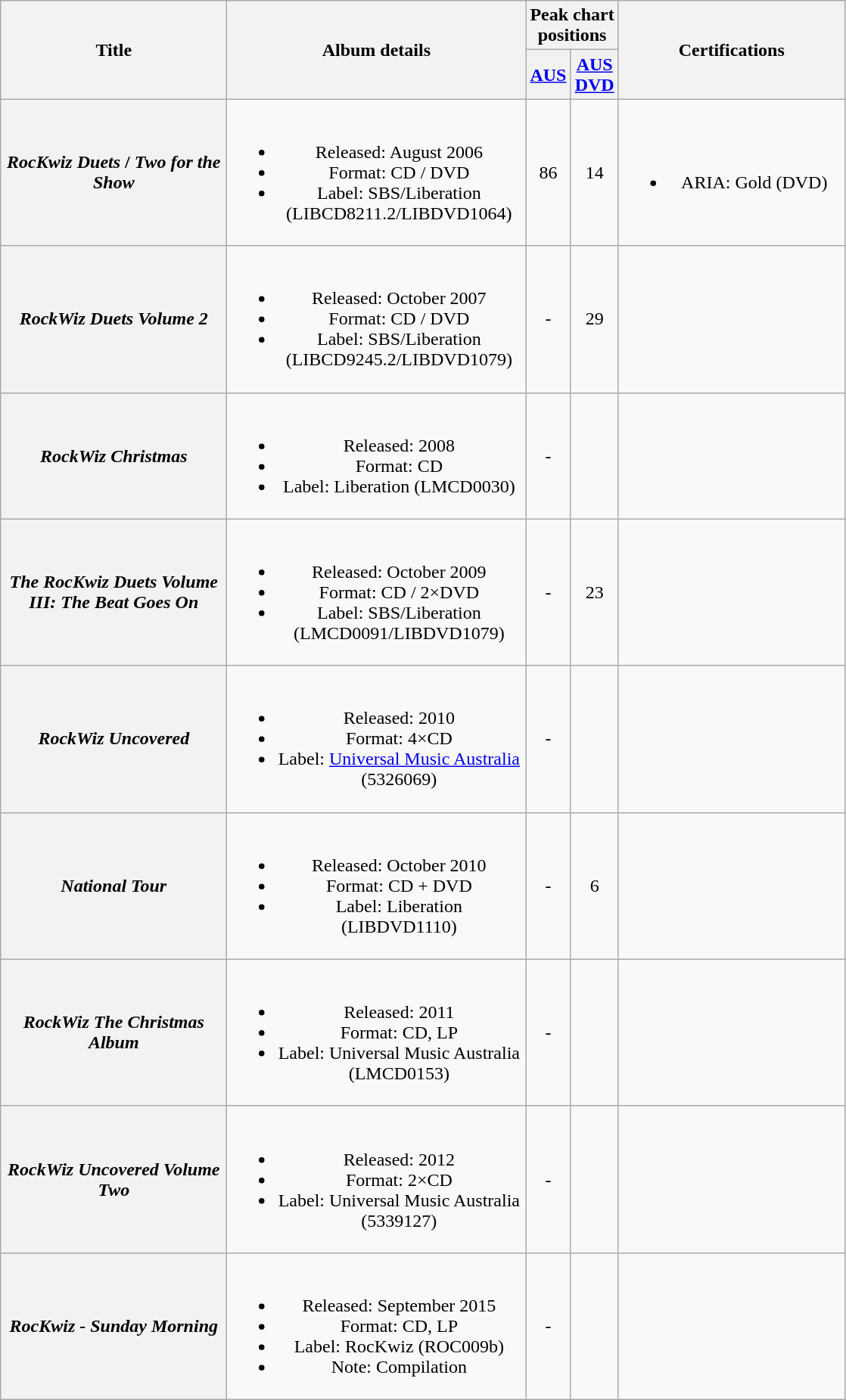<table class="wikitable plainrowheaders" style="text-align:center;" border="1">
<tr>
<th scope="col" rowspan="2" style="width:12em;">Title</th>
<th scope="col" rowspan="2" style="width:16em;">Album details</th>
<th scope="col" colspan="2">Peak chart<br>positions</th>
<th scope="col" rowspan="2" style="width:12em;">Certifications</th>
</tr>
<tr>
<th scope="col" style="text-align:center;"><a href='#'>AUS</a><br></th>
<th scope="col" style="text-align:center;"><a href='#'>AUS<br>DVD</a><br></th>
</tr>
<tr>
<th scope="row"><em>RocKwiz Duets</em> / <em>Two for the Show</em></th>
<td><br><ul><li>Released: August 2006</li><li>Format: CD / DVD</li><li>Label: SBS/Liberation (LIBCD8211.2/LIBDVD1064)</li></ul></td>
<td align="center">86</td>
<td>14</td>
<td><br><ul><li>ARIA: Gold (DVD)</li></ul></td>
</tr>
<tr>
<th scope="row"><em>RockWiz Duets Volume 2</em></th>
<td><br><ul><li>Released: October 2007</li><li>Format: CD / DVD</li><li>Label: SBS/Liberation (LIBCD9245.2/LIBDVD1079)</li></ul></td>
<td align="center">-</td>
<td>29</td>
<td></td>
</tr>
<tr>
<th scope="row"><em>RockWiz Christmas</em></th>
<td><br><ul><li>Released: 2008</li><li>Format: CD</li><li>Label: Liberation (LMCD0030)</li></ul></td>
<td align="center">-</td>
<td></td>
<td></td>
</tr>
<tr>
<th scope="row"><em>The RocKwiz Duets Volume III: The Beat Goes On</em></th>
<td><br><ul><li>Released: October 2009</li><li>Format: CD / 2×DVD</li><li>Label: SBS/Liberation (LMCD0091/LIBDVD1079)</li></ul></td>
<td align="center">-</td>
<td>23</td>
<td></td>
</tr>
<tr>
<th scope="row"><em>RockWiz Uncovered</em></th>
<td><br><ul><li>Released: 2010</li><li>Format: 4×CD</li><li>Label: <a href='#'>Universal Music Australia</a> (5326069)</li></ul></td>
<td align="center">-</td>
<td></td>
<td></td>
</tr>
<tr>
<th scope="row"><em>National Tour</em></th>
<td><br><ul><li>Released: October 2010</li><li>Format: CD + DVD</li><li>Label: Liberation (LIBDVD1110)</li></ul></td>
<td align="center">-</td>
<td>6</td>
<td></td>
</tr>
<tr>
<th scope="row"><em>RockWiz The Christmas Album</em></th>
<td><br><ul><li>Released: 2011</li><li>Format: CD, LP</li><li>Label: Universal Music Australia (LMCD0153)</li></ul></td>
<td align="center">-</td>
<td></td>
<td></td>
</tr>
<tr>
<th scope="row"><em>RockWiz Uncovered Volume Two</em></th>
<td><br><ul><li>Released: 2012</li><li>Format: 2×CD</li><li>Label: Universal Music Australia (5339127)</li></ul></td>
<td align="center">-</td>
<td></td>
<td></td>
</tr>
<tr>
<th scope="row"><em>RocKwiz - Sunday Morning</em></th>
<td><br><ul><li>Released: September 2015</li><li>Format: CD, LP</li><li>Label: RocKwiz (ROC009b)</li><li>Note: Compilation</li></ul></td>
<td align="center">-</td>
<td></td>
<td></td>
</tr>
</table>
